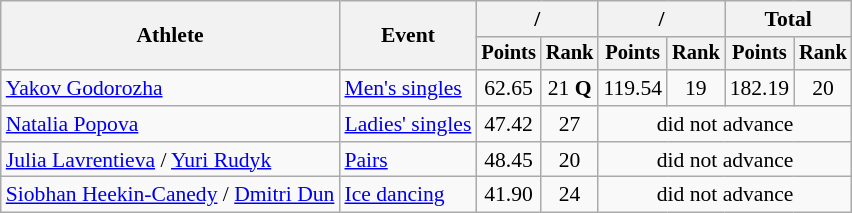<table class="wikitable" style="font-size:90%">
<tr>
<th rowspan="2">Athlete</th>
<th rowspan="2">Event</th>
<th colspan="2">/</th>
<th colspan="2">/</th>
<th colspan="2">Total</th>
</tr>
<tr style="font-size:95%">
<th>Points</th>
<th>Rank</th>
<th>Points</th>
<th>Rank</th>
<th>Points</th>
<th>Rank</th>
</tr>
<tr align=center>
<td align=left><a href='#'>Yakov Godorozha</a></td>
<td align=left><a href='#'>Men's singles</a></td>
<td>62.65</td>
<td>21 <strong>Q</strong></td>
<td>119.54</td>
<td>19</td>
<td>182.19</td>
<td>20</td>
</tr>
<tr align=center>
<td align=left><a href='#'>Natalia Popova</a></td>
<td align=left><a href='#'>Ladies' singles</a></td>
<td>47.42</td>
<td>27</td>
<td colspan=4>did not advance</td>
</tr>
<tr align=center>
<td align=left><a href='#'>Julia Lavrentieva</a> / <a href='#'>Yuri Rudyk</a></td>
<td align=left><a href='#'>Pairs</a></td>
<td>48.45</td>
<td>20</td>
<td colspan=4>did not advance</td>
</tr>
<tr align=center>
<td align=left><a href='#'>Siobhan Heekin-Canedy</a> / <a href='#'>Dmitri Dun</a></td>
<td align=left><a href='#'>Ice dancing</a></td>
<td>41.90</td>
<td>24</td>
<td colspan=4>did not advance</td>
</tr>
</table>
